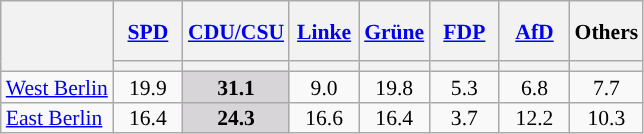<table class="wikitable sortable" style="text-align: center; font-size: 90%; line-height: 14px;">
<tr style="height: 40px;">
<th rowspan="2"></th>
<th style="width: 40px;"><a href='#'>SPD</a></th>
<th style="width: 40px;"><a href='#'>CDU/CSU</a></th>
<th style="width: 40px;"><a href='#'>Linke</a></th>
<th style="width: 40px;"><a href='#'>Grüne</a></th>
<th style="width: 40px;"><a href='#'>FDP</a></th>
<th style="width: 40px;"><a href='#'>AfD</a></th>
<th style="width: 40px;">Others</th>
</tr>
<tr>
<th style="background:"></th>
<th style="background:"></th>
<th style="background:"></th>
<th style="background:"></th>
<th style="background:"></th>
<th style="background:"></th>
<th style="background:"></th>
</tr>
<tr>
<td style="text-align: left;"><a href='#'>West Berlin</a></td>
<td>19.9</td>
<td style="background: #D7D5D7;"><strong>31.1</strong></td>
<td>9.0</td>
<td>19.8</td>
<td>5.3</td>
<td>6.8</td>
<td>7.7</td>
</tr>
<tr>
<td style="text-align: left;"><a href='#'>East Berlin</a></td>
<td>16.4</td>
<td style="background: #D7D5D7;"><strong>24.3</strong></td>
<td>16.6</td>
<td>16.4</td>
<td>3.7</td>
<td>12.2</td>
<td>10.3</td>
</tr>
</table>
